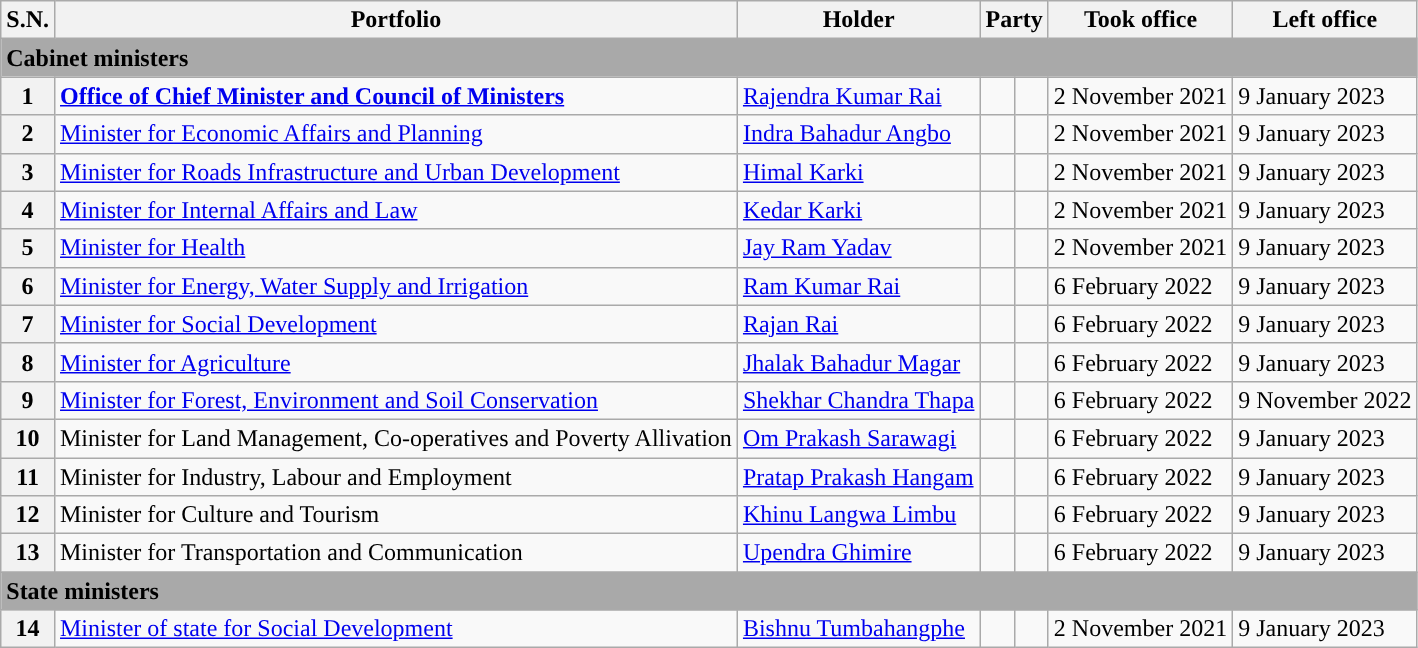<table class="wikitable">
<tr>
<th>S.N.</th>
<th>Portfolio</th>
<th>Holder</th>
<th colspan="2">Party</th>
<th>Took office</th>
<th>Left office</th>
</tr>
<tr>
<td colspan="7" bgcolor="darkgrey"><strong>Cabinet ministers</strong></td>
</tr>
<tr>
<th>1</th>
<td><strong><a href='#'>Office of Chief Minister and Council of Ministers</a></strong></td>
<td><a href='#'>Rajendra Kumar Rai</a></td>
<td></td>
<td></td>
<td>2 November 2021</td>
<td>9 January 2023</td>
</tr>
<tr>
<th>2</th>
<td><a href='#'>Minister for Economic Affairs and Planning</a></td>
<td><a href='#'>Indra Bahadur Angbo</a></td>
<td></td>
<td></td>
<td>2 November 2021</td>
<td>9 January 2023</td>
</tr>
<tr>
<th>3</th>
<td><a href='#'>Minister for Roads Infrastructure and Urban Development</a></td>
<td><a href='#'>Himal Karki</a></td>
<td></td>
<td></td>
<td>2 November 2021</td>
<td>9 January 2023</td>
</tr>
<tr>
<th>4</th>
<td><a href='#'>Minister for Internal Affairs and Law</a></td>
<td><a href='#'>Kedar Karki</a></td>
<td></td>
<td></td>
<td>2 November 2021</td>
<td>9 January 2023</td>
</tr>
<tr>
<th>5</th>
<td><a href='#'>Minister for Health</a></td>
<td><a href='#'>Jay Ram Yadav</a></td>
<td></td>
<td></td>
<td>2 November 2021</td>
<td>9 January 2023</td>
</tr>
<tr>
<th>6</th>
<td><a href='#'>Minister for Energy, Water Supply and Irrigation</a></td>
<td><a href='#'>Ram Kumar Rai</a></td>
<td></td>
<td></td>
<td>6 February 2022</td>
<td>9 January 2023</td>
</tr>
<tr>
<th>7</th>
<td><a href='#'>Minister for Social Development</a></td>
<td><a href='#'>Rajan Rai</a></td>
<td></td>
<td></td>
<td>6 February 2022</td>
<td>9 January 2023</td>
</tr>
<tr>
<th>8</th>
<td><a href='#'>Minister for Agriculture</a></td>
<td><a href='#'>Jhalak Bahadur Magar</a></td>
<td></td>
<td></td>
<td>6 February 2022</td>
<td>9 January 2023</td>
</tr>
<tr>
<th>9</th>
<td><a href='#'>Minister for  Forest, Environment and Soil Conservation</a></td>
<td><a href='#'>Shekhar Chandra Thapa</a></td>
<td></td>
<td></td>
<td>6 February 2022</td>
<td>9 November 2022</td>
</tr>
<tr>
<th>10</th>
<td>Minister for Land Management, Co-operatives and Poverty Allivation</td>
<td><a href='#'>Om Prakash Sarawagi</a></td>
<td></td>
<td></td>
<td>6 February 2022</td>
<td>9 January 2023</td>
</tr>
<tr>
<th>11</th>
<td>Minister for Industry, Labour and Employment</td>
<td><a href='#'>Pratap Prakash Hangam</a></td>
<td></td>
<td></td>
<td>6 February 2022</td>
<td>9 January 2023</td>
</tr>
<tr>
<th>12</th>
<td>Minister for Culture and Tourism</td>
<td><a href='#'>Khinu Langwa Limbu</a></td>
<td></td>
<td></td>
<td>6 February 2022</td>
<td>9 January 2023</td>
</tr>
<tr>
<th>13</th>
<td>Minister for Transportation and Communication</td>
<td><a href='#'>Upendra Ghimire</a></td>
<td></td>
<td></td>
<td>6 February 2022</td>
<td>9 January 2023</td>
</tr>
<tr>
<td colspan="7" bgcolor="darkgrey"><strong>State ministers</strong></td>
</tr>
<tr>
<th>14</th>
<td><a href='#'>Minister of state for Social Development</a></td>
<td><a href='#'>Bishnu Tumbahangphe</a></td>
<td></td>
<td></td>
<td>2 November 2021</td>
<td>9 January 2023</td>
</tr>
</table>
